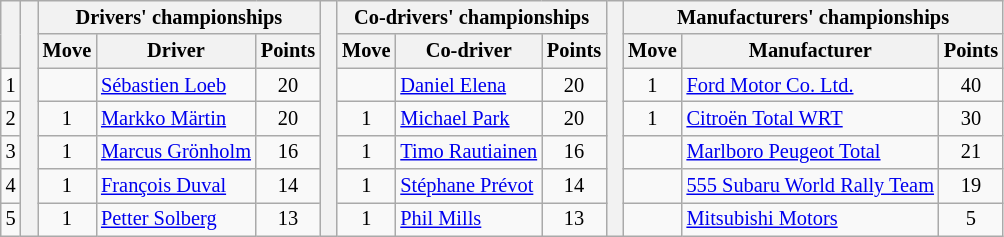<table class="wikitable" style="font-size:85%;">
<tr>
<th rowspan="2"></th>
<th rowspan="7" style="width:5px;"></th>
<th colspan="3">Drivers' championships</th>
<th rowspan="7" style="width:5px;"></th>
<th colspan="3" nowrap>Co-drivers' championships</th>
<th rowspan="7" style="width:5px;"></th>
<th colspan="3" nowrap>Manufacturers' championships</th>
</tr>
<tr>
<th>Move</th>
<th>Driver</th>
<th>Points</th>
<th>Move</th>
<th>Co-driver</th>
<th>Points</th>
<th>Move</th>
<th>Manufacturer</th>
<th>Points</th>
</tr>
<tr>
<td align="center">1</td>
<td align="center"></td>
<td> <a href='#'>Sébastien Loeb</a></td>
<td align="center">20</td>
<td align="center"></td>
<td> <a href='#'>Daniel Elena</a></td>
<td align="center">20</td>
<td align="center"> 1</td>
<td> <a href='#'>Ford Motor Co. Ltd.</a></td>
<td align="center">40</td>
</tr>
<tr>
<td align="center">2</td>
<td align="center"> 1</td>
<td> <a href='#'>Markko Märtin</a></td>
<td align="center">20</td>
<td align="center"> 1</td>
<td> <a href='#'>Michael Park</a></td>
<td align="center">20</td>
<td align="center"> 1</td>
<td> <a href='#'>Citroën Total WRT</a></td>
<td align="center">30</td>
</tr>
<tr>
<td align="center">3</td>
<td align="center"> 1</td>
<td> <a href='#'>Marcus Grönholm</a></td>
<td align="center">16</td>
<td align="center"> 1</td>
<td> <a href='#'>Timo Rautiainen</a></td>
<td align="center">16</td>
<td align="center"></td>
<td> <a href='#'>Marlboro Peugeot Total</a></td>
<td align="center">21</td>
</tr>
<tr>
<td align="center">4</td>
<td align="center"> 1</td>
<td> <a href='#'>François Duval</a></td>
<td align="center">14</td>
<td align="center"> 1</td>
<td> <a href='#'>Stéphane Prévot</a></td>
<td align="center">14</td>
<td align="center"></td>
<td> <a href='#'>555 Subaru World Rally Team</a></td>
<td align="center">19</td>
</tr>
<tr>
<td align="center">5</td>
<td align="center"> 1</td>
<td> <a href='#'>Petter Solberg</a></td>
<td align="center">13</td>
<td align="center"> 1</td>
<td> <a href='#'>Phil Mills</a></td>
<td align="center">13</td>
<td align="center"></td>
<td> <a href='#'>Mitsubishi Motors</a></td>
<td align="center">5</td>
</tr>
</table>
